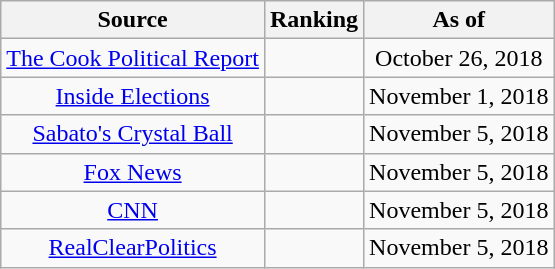<table class="wikitable" style="text-align:center">
<tr>
<th>Source</th>
<th>Ranking</th>
<th>As of</th>
</tr>
<tr>
<td><a href='#'>The Cook Political Report</a></td>
<td></td>
<td>October 26, 2018</td>
</tr>
<tr>
<td><a href='#'>Inside Elections</a></td>
<td></td>
<td>November 1, 2018</td>
</tr>
<tr>
<td><a href='#'>Sabato's Crystal Ball</a></td>
<td></td>
<td>November 5, 2018</td>
</tr>
<tr>
<td><a href='#'>Fox News</a></td>
<td></td>
<td>November 5, 2018</td>
</tr>
<tr>
<td><a href='#'>CNN</a></td>
<td></td>
<td>November 5, 2018</td>
</tr>
<tr>
<td><a href='#'>RealClearPolitics</a></td>
<td></td>
<td>November 5, 2018</td>
</tr>
</table>
